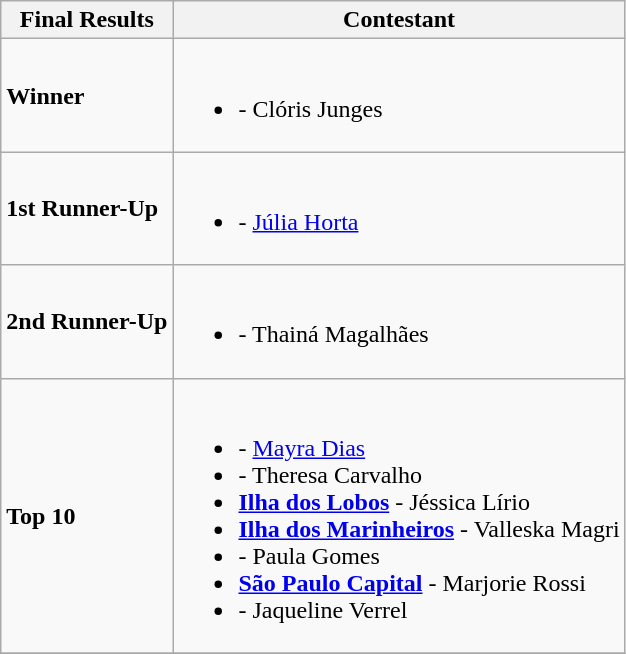<table class="wikitable">
<tr>
<th>Final Results</th>
<th>Contestant</th>
</tr>
<tr>
<td><strong>Winner</strong></td>
<td><br><ul><li><strong></strong> - Clóris Junges</li></ul></td>
</tr>
<tr>
<td><strong>1st Runner-Up</strong></td>
<td><br><ul><li><strong></strong> - <a href='#'>Júlia Horta</a></li></ul></td>
</tr>
<tr>
<td><strong>2nd Runner-Up</strong></td>
<td><br><ul><li><strong></strong> - Thainá Magalhães</li></ul></td>
</tr>
<tr>
<td><strong>Top 10</strong></td>
<td><br><ul><li><strong></strong> - <a href='#'>Mayra Dias</a></li><li><strong></strong> - Theresa Carvalho</li><li><strong> <a href='#'>Ilha dos Lobos</a></strong> - Jéssica Lírio</li><li><strong> <a href='#'>Ilha dos Marinheiros</a></strong> - Valleska Magri</li><li><strong></strong> - Paula Gomes</li><li><strong> <a href='#'>São Paulo Capital</a></strong> - Marjorie Rossi</li><li><strong></strong> - Jaqueline Verrel</li></ul></td>
</tr>
<tr>
</tr>
</table>
